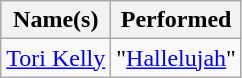<table class="wikitable sortable">
<tr>
<th>Name(s)</th>
<th>Performed</th>
</tr>
<tr>
<td><a href='#'>Tori Kelly</a></td>
<td>"<a href='#'>Hallelujah</a>"</td>
</tr>
</table>
